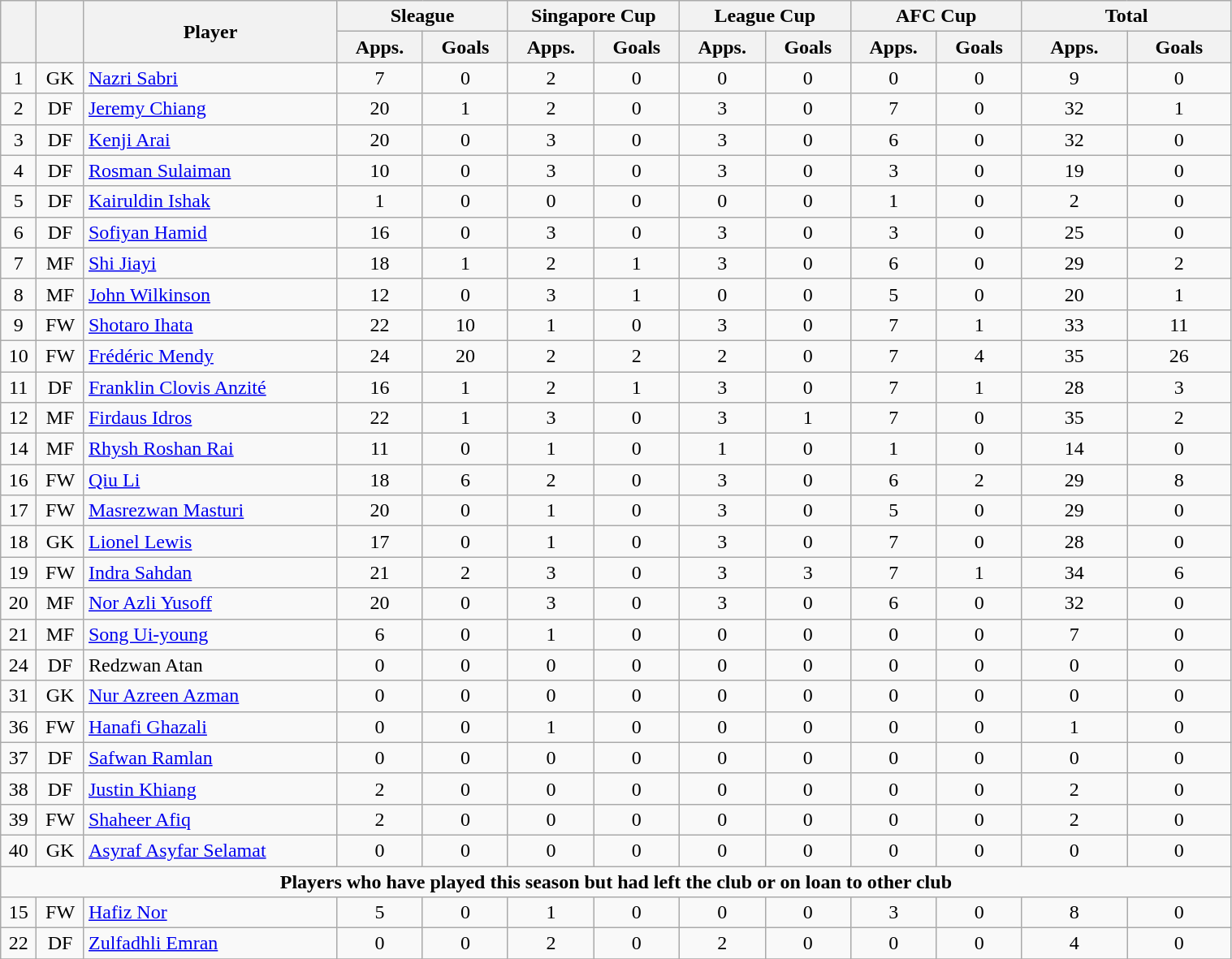<table class="wikitable" style="text-align:center; font-size:100%; width:80%;">
<tr>
<th rowspan=2></th>
<th rowspan=2></th>
<th rowspan="2" style="width:200px;">Player</th>
<th colspan="2" style="width:105px;">Sleague</th>
<th colspan="2" style="width:105px;">Singapore Cup</th>
<th colspan="2" style="width:105px;">League Cup</th>
<th colspan="2" style="width:105px;">AFC Cup</th>
<th colspan="2" style="width:130px;">Total</th>
</tr>
<tr>
<th>Apps.</th>
<th>Goals</th>
<th>Apps.</th>
<th>Goals</th>
<th>Apps.</th>
<th>Goals</th>
<th>Apps.</th>
<th>Goals</th>
<th>Apps.</th>
<th>Goals</th>
</tr>
<tr>
<td>1</td>
<td>GK</td>
<td align="left"> <a href='#'>Nazri Sabri</a></td>
<td>7</td>
<td>0</td>
<td>2</td>
<td>0</td>
<td>0</td>
<td>0</td>
<td>0</td>
<td>0</td>
<td>9</td>
<td>0</td>
</tr>
<tr>
<td>2</td>
<td>DF</td>
<td align="left"> <a href='#'>Jeremy Chiang</a></td>
<td>20</td>
<td>1</td>
<td>2</td>
<td>0</td>
<td>3</td>
<td>0</td>
<td>7</td>
<td>0</td>
<td>32</td>
<td>1</td>
</tr>
<tr>
<td>3</td>
<td>DF</td>
<td align="left"> <a href='#'>Kenji Arai</a></td>
<td>20</td>
<td>0</td>
<td>3</td>
<td>0</td>
<td>3</td>
<td>0</td>
<td>6</td>
<td>0</td>
<td>32</td>
<td>0</td>
</tr>
<tr>
<td>4</td>
<td>DF</td>
<td align="left"> <a href='#'>Rosman Sulaiman</a></td>
<td>10</td>
<td>0</td>
<td>3</td>
<td>0</td>
<td>3</td>
<td>0</td>
<td>3</td>
<td>0</td>
<td>19</td>
<td>0</td>
</tr>
<tr>
<td>5</td>
<td>DF</td>
<td align="left"> <a href='#'>Kairuldin Ishak</a></td>
<td>1</td>
<td>0</td>
<td>0</td>
<td>0</td>
<td>0</td>
<td>0</td>
<td>1</td>
<td>0</td>
<td>2</td>
<td>0</td>
</tr>
<tr>
<td>6</td>
<td>DF</td>
<td align="left"> <a href='#'>Sofiyan Hamid</a></td>
<td>16</td>
<td>0</td>
<td>3</td>
<td>0</td>
<td>3</td>
<td>0</td>
<td>3</td>
<td>0</td>
<td>25</td>
<td>0</td>
</tr>
<tr>
<td>7</td>
<td>MF</td>
<td align="left"> <a href='#'>Shi Jiayi</a></td>
<td>18</td>
<td>1</td>
<td>2</td>
<td>1</td>
<td>3</td>
<td>0</td>
<td>6</td>
<td>0</td>
<td>29</td>
<td>2</td>
</tr>
<tr>
<td>8</td>
<td>MF</td>
<td align="left"> <a href='#'>John Wilkinson</a></td>
<td>12</td>
<td>0</td>
<td>3</td>
<td>1</td>
<td>0</td>
<td>0</td>
<td>5</td>
<td>0</td>
<td>20</td>
<td>1</td>
</tr>
<tr>
<td>9</td>
<td>FW</td>
<td align="left"> <a href='#'>Shotaro Ihata</a></td>
<td>22</td>
<td>10</td>
<td>1</td>
<td>0</td>
<td>3</td>
<td>0</td>
<td>7</td>
<td>1</td>
<td>33</td>
<td>11</td>
</tr>
<tr>
<td>10</td>
<td>FW</td>
<td align="left"> <a href='#'>Frédéric Mendy</a></td>
<td>24</td>
<td>20</td>
<td>2</td>
<td>2</td>
<td>2</td>
<td>0</td>
<td>7</td>
<td>4</td>
<td>35</td>
<td>26</td>
</tr>
<tr>
<td>11</td>
<td>DF</td>
<td align="left"> <a href='#'>Franklin Clovis Anzité</a></td>
<td>16</td>
<td>1</td>
<td>2</td>
<td>1</td>
<td>3</td>
<td>0</td>
<td>7</td>
<td>1</td>
<td>28</td>
<td>3</td>
</tr>
<tr>
<td>12</td>
<td>MF</td>
<td align="left"> <a href='#'>Firdaus Idros</a></td>
<td>22</td>
<td>1</td>
<td>3</td>
<td>0</td>
<td>3</td>
<td>1</td>
<td>7</td>
<td>0</td>
<td>35</td>
<td>2</td>
</tr>
<tr>
<td>14</td>
<td>MF</td>
<td align="left"> <a href='#'>Rhysh Roshan Rai</a></td>
<td>11</td>
<td>0</td>
<td>1</td>
<td>0</td>
<td>1</td>
<td>0</td>
<td>1</td>
<td>0</td>
<td>14</td>
<td>0</td>
</tr>
<tr>
<td>16</td>
<td>FW</td>
<td align="left"> <a href='#'>Qiu Li</a></td>
<td>18</td>
<td>6</td>
<td>2</td>
<td>0</td>
<td>3</td>
<td>0</td>
<td>6</td>
<td>2</td>
<td>29</td>
<td>8</td>
</tr>
<tr>
<td>17</td>
<td>FW</td>
<td align="left"> <a href='#'>Masrezwan Masturi</a></td>
<td>20</td>
<td>0</td>
<td>1</td>
<td>0</td>
<td>3</td>
<td>0</td>
<td>5</td>
<td>0</td>
<td>29</td>
<td>0</td>
</tr>
<tr>
<td>18</td>
<td>GK</td>
<td align="left"> <a href='#'>Lionel Lewis</a></td>
<td>17</td>
<td>0</td>
<td>1</td>
<td>0</td>
<td>3</td>
<td>0</td>
<td>7</td>
<td>0</td>
<td>28</td>
<td>0</td>
</tr>
<tr>
<td>19</td>
<td>FW</td>
<td align="left"> <a href='#'>Indra Sahdan</a></td>
<td>21</td>
<td>2</td>
<td>3</td>
<td>0</td>
<td>3</td>
<td>3</td>
<td>7</td>
<td>1</td>
<td>34</td>
<td>6</td>
</tr>
<tr>
<td>20</td>
<td>MF</td>
<td align="left"> <a href='#'>Nor Azli Yusoff</a></td>
<td>20</td>
<td>0</td>
<td>3</td>
<td>0</td>
<td>3</td>
<td>0</td>
<td>6</td>
<td>0</td>
<td>32</td>
<td>0</td>
</tr>
<tr>
<td>21</td>
<td>MF</td>
<td align="left"> <a href='#'>Song Ui-young</a></td>
<td>6</td>
<td>0</td>
<td>1</td>
<td>0</td>
<td>0</td>
<td>0</td>
<td>0</td>
<td>0</td>
<td>7</td>
<td>0</td>
</tr>
<tr>
<td>24</td>
<td>DF</td>
<td align="left"> Redzwan Atan</td>
<td>0</td>
<td>0</td>
<td>0</td>
<td>0</td>
<td>0</td>
<td>0</td>
<td>0</td>
<td>0</td>
<td>0</td>
<td>0</td>
</tr>
<tr>
<td>31</td>
<td>GK</td>
<td align="left"> <a href='#'>Nur Azreen Azman</a></td>
<td>0</td>
<td>0</td>
<td>0</td>
<td>0</td>
<td>0</td>
<td>0</td>
<td>0</td>
<td>0</td>
<td>0</td>
<td>0</td>
</tr>
<tr>
<td>36</td>
<td>FW</td>
<td align="left"> <a href='#'>Hanafi Ghazali</a></td>
<td>0</td>
<td>0</td>
<td>1</td>
<td>0</td>
<td>0</td>
<td>0</td>
<td>0</td>
<td>0</td>
<td>1</td>
<td>0</td>
</tr>
<tr>
<td>37</td>
<td>DF</td>
<td align="left"> <a href='#'>Safwan Ramlan</a></td>
<td>0</td>
<td>0</td>
<td>0</td>
<td>0</td>
<td>0</td>
<td>0</td>
<td>0</td>
<td>0</td>
<td>0</td>
<td>0</td>
</tr>
<tr>
<td>38</td>
<td>DF</td>
<td align="left"> <a href='#'>Justin Khiang</a></td>
<td>2</td>
<td>0</td>
<td>0</td>
<td>0</td>
<td>0</td>
<td>0</td>
<td>0</td>
<td>0</td>
<td>2</td>
<td>0</td>
</tr>
<tr>
<td>39</td>
<td>FW</td>
<td align="left"> <a href='#'>Shaheer Afiq</a></td>
<td>2</td>
<td>0</td>
<td>0</td>
<td>0</td>
<td>0</td>
<td>0</td>
<td>0</td>
<td>0</td>
<td>2</td>
<td>0</td>
</tr>
<tr>
<td>40</td>
<td>GK</td>
<td align="left"> <a href='#'>Asyraf Asyfar Selamat</a></td>
<td>0</td>
<td>0</td>
<td>0</td>
<td>0</td>
<td>0</td>
<td>0</td>
<td>0</td>
<td>0</td>
<td>0</td>
<td>0</td>
</tr>
<tr>
<td colspan="17"><strong>Players who have played this season but had left the club or on loan to other club</strong></td>
</tr>
<tr>
<td>15</td>
<td>FW</td>
<td align="left"> <a href='#'>Hafiz Nor</a></td>
<td>5</td>
<td>0</td>
<td>1</td>
<td>0</td>
<td>0</td>
<td>0</td>
<td>3</td>
<td>0</td>
<td>8</td>
<td>0</td>
</tr>
<tr>
<td>22</td>
<td>DF</td>
<td align="left"> <a href='#'>Zulfadhli Emran</a></td>
<td>0</td>
<td>0</td>
<td>2</td>
<td>0</td>
<td>2</td>
<td>0</td>
<td>0</td>
<td>0</td>
<td>4</td>
<td>0</td>
</tr>
<tr>
</tr>
</table>
